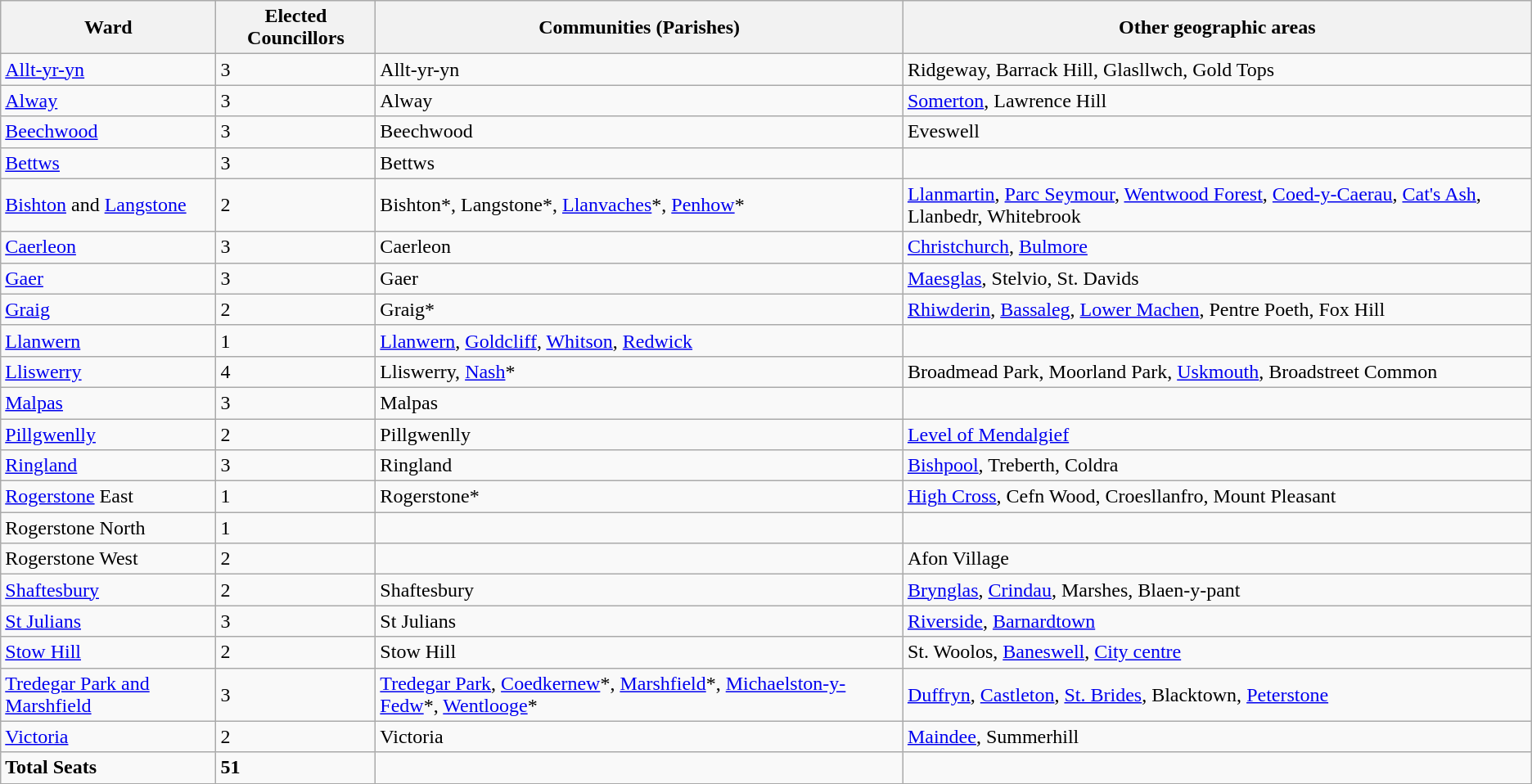<table class="wikitable sortable">
<tr>
<th>Ward</th>
<th>Elected Councillors</th>
<th>Communities (Parishes)</th>
<th>Other geographic areas</th>
</tr>
<tr>
<td><a href='#'>Allt-yr-yn</a></td>
<td>3</td>
<td>Allt-yr-yn</td>
<td>Ridgeway, Barrack Hill, Glasllwch, Gold Tops</td>
</tr>
<tr>
<td><a href='#'>Alway</a></td>
<td>3</td>
<td>Alway</td>
<td><a href='#'>Somerton</a>, Lawrence Hill</td>
</tr>
<tr>
<td><a href='#'>Beechwood</a></td>
<td>3</td>
<td>Beechwood</td>
<td>Eveswell</td>
</tr>
<tr>
<td><a href='#'>Bettws</a></td>
<td>3</td>
<td>Bettws</td>
</tr>
<tr>
<td><a href='#'>Bishton</a> and <a href='#'>Langstone</a></td>
<td>2</td>
<td>Bishton*, Langstone*, <a href='#'>Llanvaches</a>*, <a href='#'>Penhow</a>*</td>
<td><a href='#'>Llanmartin</a>, <a href='#'>Parc Seymour</a>, <a href='#'>Wentwood Forest</a>, <a href='#'>Coed-y-Caerau</a>, <a href='#'>Cat's Ash</a>, Llanbedr, Whitebrook</td>
</tr>
<tr>
<td><a href='#'>Caerleon</a></td>
<td>3</td>
<td>Caerleon</td>
<td><a href='#'>Christchurch</a>, <a href='#'>Bulmore</a></td>
</tr>
<tr>
<td><a href='#'>Gaer</a></td>
<td>3</td>
<td>Gaer</td>
<td><a href='#'>Maesglas</a>, Stelvio, St. Davids</td>
</tr>
<tr>
<td><a href='#'>Graig</a></td>
<td>2</td>
<td>Graig*</td>
<td><a href='#'>Rhiwderin</a>, <a href='#'>Bassaleg</a>, <a href='#'>Lower Machen</a>, Pentre Poeth, Fox Hill</td>
</tr>
<tr>
<td><a href='#'>Llanwern</a></td>
<td>1</td>
<td><a href='#'>Llanwern</a>, <a href='#'>Goldcliff</a>, <a href='#'>Whitson</a>, <a href='#'>Redwick</a></td>
<td></td>
</tr>
<tr>
<td><a href='#'>Lliswerry</a></td>
<td>4</td>
<td>Lliswerry, <a href='#'>Nash</a>*</td>
<td>Broadmead Park, Moorland Park, <a href='#'>Uskmouth</a>, Broadstreet Common</td>
</tr>
<tr>
<td><a href='#'>Malpas</a></td>
<td>3</td>
<td>Malpas</td>
</tr>
<tr>
<td><a href='#'>Pillgwenlly</a></td>
<td>2</td>
<td>Pillgwenlly</td>
<td><a href='#'>Level of Mendalgief</a></td>
</tr>
<tr>
<td><a href='#'>Ringland</a></td>
<td>3</td>
<td>Ringland</td>
<td><a href='#'>Bishpool</a>, Treberth, Coldra</td>
</tr>
<tr>
<td><a href='#'>Rogerstone</a> East</td>
<td>1</td>
<td>Rogerstone*</td>
<td><a href='#'>High Cross</a>, Cefn Wood, Croesllanfro, Mount Pleasant</td>
</tr>
<tr>
<td>Rogerstone North</td>
<td>1</td>
<td></td>
<td></td>
</tr>
<tr>
<td>Rogerstone West</td>
<td>2</td>
<td></td>
<td>Afon Village</td>
</tr>
<tr>
<td><a href='#'>Shaftesbury</a></td>
<td>2</td>
<td>Shaftesbury</td>
<td><a href='#'>Brynglas</a>, <a href='#'>Crindau</a>, Marshes, Blaen-y-pant</td>
</tr>
<tr>
<td><a href='#'>St Julians</a></td>
<td>3</td>
<td>St Julians</td>
<td><a href='#'>Riverside</a>, <a href='#'>Barnardtown</a></td>
</tr>
<tr>
<td><a href='#'>Stow Hill</a></td>
<td>2</td>
<td>Stow Hill</td>
<td>St. Woolos, <a href='#'>Baneswell</a>, <a href='#'>City centre</a></td>
</tr>
<tr>
<td><a href='#'>Tredegar Park and Marshfield</a></td>
<td>3</td>
<td><a href='#'>Tredegar Park</a>, <a href='#'>Coedkernew</a>*, <a href='#'>Marshfield</a>*, <a href='#'>Michaelston-y-Fedw</a>*, <a href='#'>Wentlooge</a>*</td>
<td><a href='#'>Duffryn</a>, <a href='#'>Castleton</a>, <a href='#'>St. Brides</a>, Blacktown, <a href='#'>Peterstone</a></td>
</tr>
<tr>
<td><a href='#'>Victoria</a></td>
<td>2</td>
<td>Victoria</td>
<td><a href='#'>Maindee</a>, Summerhill</td>
</tr>
<tr>
<td><strong>Total Seats</strong></td>
<td><strong>51</strong></td>
<td></td>
<td></td>
</tr>
</table>
